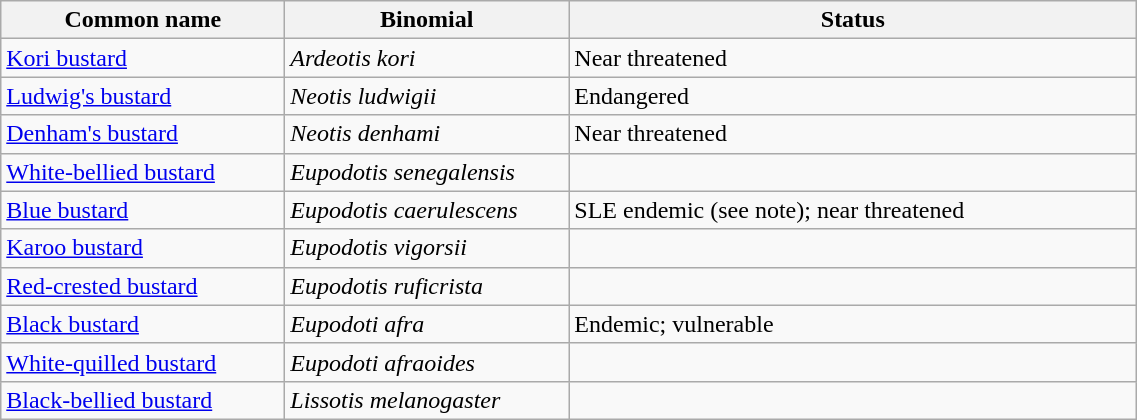<table width=60% class="wikitable">
<tr>
<th width=25%>Common name</th>
<th width=25%>Binomial</th>
<th width=50%>Status</th>
</tr>
<tr>
<td><a href='#'>Kori bustard</a></td>
<td><em>Ardeotis kori</em></td>
<td>Near threatened</td>
</tr>
<tr>
<td><a href='#'>Ludwig's bustard</a></td>
<td><em>Neotis ludwigii</em></td>
<td>Endangered</td>
</tr>
<tr>
<td><a href='#'>Denham's bustard</a></td>
<td><em>Neotis denhami</em></td>
<td>Near threatened</td>
</tr>
<tr>
<td><a href='#'>White-bellied bustard</a></td>
<td><em>Eupodotis senegalensis</em></td>
<td></td>
</tr>
<tr>
<td><a href='#'>Blue bustard</a></td>
<td><em>Eupodotis caerulescens</em></td>
<td>SLE endemic (see note); near threatened</td>
</tr>
<tr>
<td><a href='#'>Karoo bustard</a></td>
<td><em>Eupodotis vigorsii</em></td>
<td></td>
</tr>
<tr>
<td><a href='#'>Red-crested bustard</a></td>
<td><em>Eupodotis ruficrista</em></td>
<td></td>
</tr>
<tr>
<td><a href='#'>Black bustard</a></td>
<td><em>Eupodoti afra</em></td>
<td>Endemic; vulnerable</td>
</tr>
<tr>
<td><a href='#'>White-quilled bustard</a></td>
<td><em>Eupodoti afraoides</em></td>
<td></td>
</tr>
<tr>
<td><a href='#'>Black-bellied bustard</a></td>
<td><em>Lissotis melanogaster</em></td>
<td></td>
</tr>
</table>
